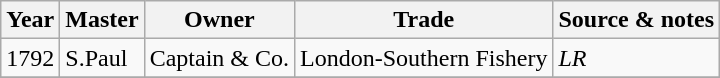<table class=" wikitable">
<tr>
<th>Year</th>
<th>Master</th>
<th>Owner</th>
<th>Trade</th>
<th>Source & notes</th>
</tr>
<tr>
<td>1792</td>
<td>S.Paul</td>
<td>Captain & Co.</td>
<td>London-Southern Fishery</td>
<td><em>LR</em></td>
</tr>
<tr>
</tr>
</table>
